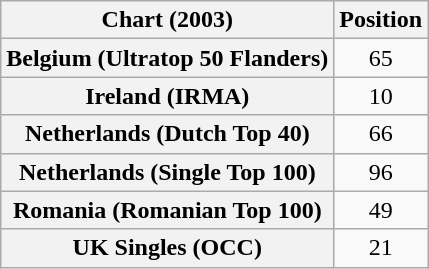<table class="wikitable sortable plainrowheaders" style="text-align:center">
<tr>
<th>Chart (2003)</th>
<th>Position</th>
</tr>
<tr>
<th scope="row">Belgium (Ultratop 50 Flanders)</th>
<td>65</td>
</tr>
<tr>
<th scope="row">Ireland (IRMA)</th>
<td>10</td>
</tr>
<tr>
<th scope="row">Netherlands (Dutch Top 40)</th>
<td>66</td>
</tr>
<tr>
<th scope="row">Netherlands (Single Top 100)</th>
<td>96</td>
</tr>
<tr>
<th scope="row">Romania (Romanian Top 100)</th>
<td>49</td>
</tr>
<tr>
<th scope="row">UK Singles (OCC)</th>
<td>21</td>
</tr>
</table>
